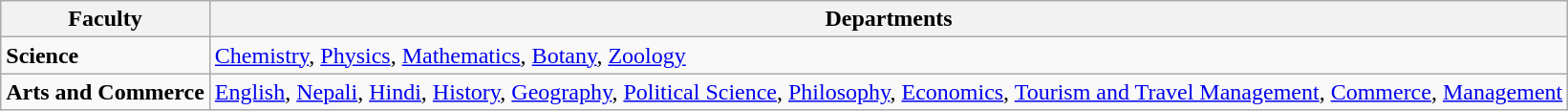<table class="wikitable sortable">
<tr>
<th>Faculty</th>
<th>Departments</th>
</tr>
<tr>
<td><strong>Science</strong></td>
<td><a href='#'>Chemistry</a>, <a href='#'>Physics</a>, <a href='#'>Mathematics</a>, <a href='#'>Botany</a>, <a href='#'>Zoology</a></td>
</tr>
<tr>
<td><strong>Arts and Commerce</strong></td>
<td><a href='#'>English</a>, <a href='#'>Nepali</a>, <a href='#'>Hindi</a>, <a href='#'>History</a>, <a href='#'>Geography</a>, <a href='#'>Political Science</a>, <a href='#'>Philosophy</a>, <a href='#'>Economics</a>, <a href='#'>Tourism and Travel Management</a>, <a href='#'>Commerce</a>, <a href='#'>Management</a></td>
</tr>
</table>
